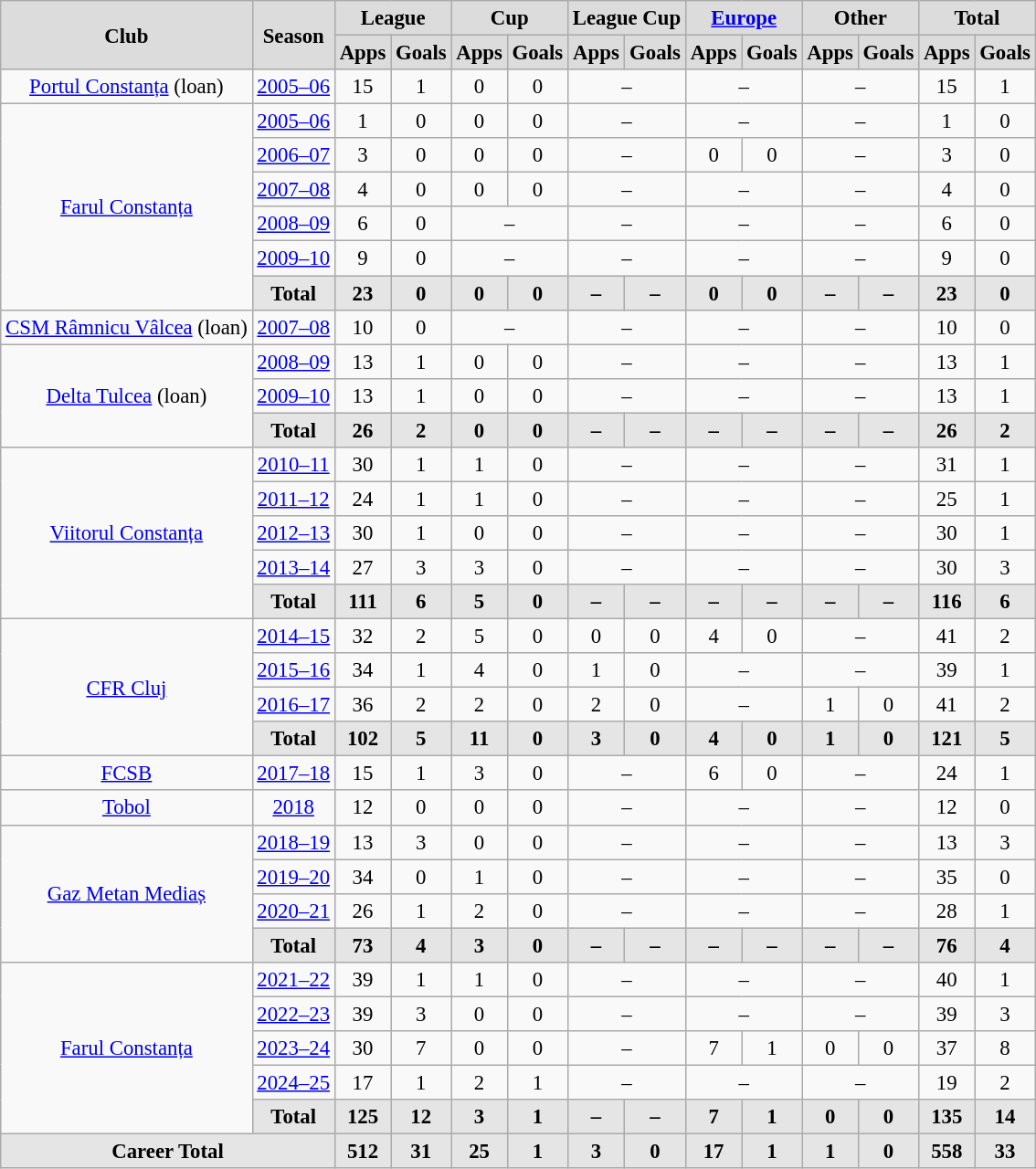<table class="wikitable" style="font-size:95%; text-align: center;">
<tr>
<th style="background: #DCDCDC; text-align: center" rowspan="2"><strong>Club</strong></th>
<th style="background: #DCDCDC; text-align: center" rowspan="2"><strong>Season</strong></th>
<th style="background: #DCDCDC; text-align: center" colspan="2"><strong>League</strong></th>
<th style="background: #DCDCDC; text-align: center" colspan="2"><strong>Cup</strong></th>
<th style="background: #DCDCDC; text-align: center" colspan="2"><strong>League Cup</strong></th>
<th style="background: #DCDCDC; text-align: center" colspan="2"><a href='#'>Europe</a></th>
<th style="background: #DCDCDC; text-align: center" colspan="2"><strong>Other</strong></th>
<th style="background: #DCDCDC; text-align: center" colspan="3"><strong>Total</strong></th>
</tr>
<tr>
<th style="background:#dcdcdc; text-align:center;">Apps</th>
<th style="background:#dcdcdc; text-align:center;">Goals</th>
<th style="background:#dcdcdc; text-align:center;">Apps</th>
<th style="background:#dcdcdc; text-align:center;">Goals</th>
<th style="background:#dcdcdc; text-align:center;">Apps</th>
<th style="background:#dcdcdc; text-align:center;">Goals</th>
<th style="background:#dcdcdc; text-align:center;">Apps</th>
<th style="background:#dcdcdc; text-align:center;">Goals</th>
<th style="background:#dcdcdc; text-align:center;">Apps</th>
<th style="background:#dcdcdc; text-align:center;">Goals</th>
<th style="background:#dcdcdc; text-align:center;">Apps</th>
<th style="background:#dcdcdc; text-align:center;">Goals</th>
</tr>
<tr>
<td rowspan="1"><a href='#'>Portul Constanța</a> (loan)</td>
<td><a href='#'>2005–06</a></td>
<td>15</td>
<td>1</td>
<td>0</td>
<td>0</td>
<td rowspan=1 colspan="2">–</td>
<td rowspan=1 colspan="2">–</td>
<td rowspan=1 colspan="2">–</td>
<td>15</td>
<td>1</td>
</tr>
<tr>
<td rowspan="6"><a href='#'>Farul Constanța</a></td>
<td><a href='#'>2005–06</a></td>
<td>1</td>
<td>0</td>
<td>0</td>
<td>0</td>
<td rowspan=1 colspan="2">–</td>
<td rowspan=1 colspan="2">–</td>
<td rowspan=1 colspan="2">–</td>
<td>1</td>
<td>0</td>
</tr>
<tr>
<td><a href='#'>2006–07</a></td>
<td>3</td>
<td>0</td>
<td>0</td>
<td>0</td>
<td rowspan=1 colspan="2">–</td>
<td>0</td>
<td>0</td>
<td rowspan=1 colspan="2">–</td>
<td>3</td>
<td>0</td>
</tr>
<tr>
<td><a href='#'>2007–08</a></td>
<td>4</td>
<td>0</td>
<td>0</td>
<td>0</td>
<td rowspan=1 colspan="2">–</td>
<td rowspan=1 colspan="2">–</td>
<td rowspan=1 colspan="2">–</td>
<td>4</td>
<td>0</td>
</tr>
<tr>
<td><a href='#'>2008–09</a></td>
<td>6</td>
<td>0</td>
<td rowspan=1 colspan="2">–</td>
<td rowspan=1 colspan="2">–</td>
<td rowspan=1 colspan="2">–</td>
<td rowspan=1 colspan="2">–</td>
<td>6</td>
<td>0</td>
</tr>
<tr>
<td><a href='#'>2009–10</a></td>
<td>9</td>
<td>0</td>
<td rowspan=1 colspan="2">–</td>
<td rowspan=1 colspan="2">–</td>
<td rowspan=1 colspan="2">–</td>
<td rowspan=1 colspan="2">–</td>
<td>9</td>
<td>0</td>
</tr>
<tr>
<th style="background: #E5E5E5; text-align: center" colspan="1">Total</th>
<th style="background:#e5e5e5; text-align:center;">23</th>
<th style="background:#e5e5e5; text-align:center;">0</th>
<th style="background:#e5e5e5; text-align:center;">0</th>
<th style="background:#e5e5e5; text-align:center;">0</th>
<th style="background:#e5e5e5; text-align:center;">–</th>
<th style="background:#e5e5e5; text-align:center;">–</th>
<th style="background:#e5e5e5; text-align:center;">0</th>
<th style="background:#e5e5e5; text-align:center;">0</th>
<th style="background:#e5e5e5; text-align:center;">–</th>
<th style="background:#e5e5e5; text-align:center;">–</th>
<th style="background:#e5e5e5; text-align:center;">23</th>
<th style="background:#e5e5e5; text-align:center;">0</th>
</tr>
<tr>
<td rowspan="1"><a href='#'>CSM Râmnicu Vâlcea</a> (loan)</td>
<td><a href='#'>2007–08</a></td>
<td>10</td>
<td>0</td>
<td rowspan=1 colspan="2">–</td>
<td rowspan=1 colspan="2">–</td>
<td rowspan=1 colspan="2">–</td>
<td rowspan=1 colspan="2">–</td>
<td>10</td>
<td>0</td>
</tr>
<tr>
<td rowspan="3"><a href='#'>Delta Tulcea</a> (loan)</td>
<td><a href='#'>2008–09</a></td>
<td>13</td>
<td>1</td>
<td>0</td>
<td>0</td>
<td rowspan=1 colspan="2">–</td>
<td rowspan=1 colspan="2">–</td>
<td rowspan=1 colspan="2">–</td>
<td>13</td>
<td>1</td>
</tr>
<tr>
<td><a href='#'>2009–10</a></td>
<td>13</td>
<td>1</td>
<td>0</td>
<td>0</td>
<td rowspan=1 colspan="2">–</td>
<td rowspan=1 colspan="2">–</td>
<td rowspan=1 colspan="2">–</td>
<td>13</td>
<td>1</td>
</tr>
<tr>
<th style="background: #E5E5E5; text-align: center" colspan="1">Total</th>
<th style="background:#e5e5e5; text-align:center;">26</th>
<th style="background:#e5e5e5; text-align:center;">2</th>
<th style="background:#e5e5e5; text-align:center;">0</th>
<th style="background:#e5e5e5; text-align:center;">0</th>
<th style="background:#e5e5e5; text-align:center;">–</th>
<th style="background:#e5e5e5; text-align:center;">–</th>
<th style="background:#e5e5e5; text-align:center;">–</th>
<th style="background:#e5e5e5; text-align:center;">–</th>
<th style="background:#e5e5e5; text-align:center;">–</th>
<th style="background:#e5e5e5; text-align:center;">–</th>
<th style="background:#e5e5e5; text-align:center;">26</th>
<th style="background:#e5e5e5; text-align:center;">2</th>
</tr>
<tr>
<td rowspan="5"><a href='#'>Viitorul Constanța</a></td>
<td><a href='#'>2010–11</a></td>
<td>30</td>
<td>1</td>
<td>1</td>
<td>0</td>
<td rowspan=1 colspan="2">–</td>
<td rowspan=1 colspan="2">–</td>
<td rowspan=1 colspan="2">–</td>
<td>31</td>
<td>1</td>
</tr>
<tr>
<td><a href='#'>2011–12</a></td>
<td>24</td>
<td>1</td>
<td>1</td>
<td>0</td>
<td rowspan=1 colspan="2">–</td>
<td rowspan=1 colspan="2">–</td>
<td rowspan=1 colspan="2">–</td>
<td>25</td>
<td>1</td>
</tr>
<tr>
<td><a href='#'>2012–13</a></td>
<td>30</td>
<td>1</td>
<td>0</td>
<td>0</td>
<td rowspan=1 colspan="2">–</td>
<td rowspan=1 colspan="2">–</td>
<td rowspan=1 colspan="2">–</td>
<td>30</td>
<td>1</td>
</tr>
<tr>
<td><a href='#'>2013–14</a></td>
<td>27</td>
<td>3</td>
<td>3</td>
<td>0</td>
<td rowspan=1 colspan="2">–</td>
<td rowspan=1 colspan="2">–</td>
<td rowspan=1 colspan="2">–</td>
<td>30</td>
<td>3</td>
</tr>
<tr>
<th style="background: #E5E5E5; text-align: center" colspan="1">Total</th>
<th style="background:#e5e5e5; text-align:center;">111</th>
<th style="background:#e5e5e5; text-align:center;">6</th>
<th style="background:#e5e5e5; text-align:center;">5</th>
<th style="background:#e5e5e5; text-align:center;">0</th>
<th style="background:#e5e5e5; text-align:center;">–</th>
<th style="background:#e5e5e5; text-align:center;">–</th>
<th style="background:#e5e5e5; text-align:center;">–</th>
<th style="background:#e5e5e5; text-align:center;">–</th>
<th style="background:#e5e5e5; text-align:center;">–</th>
<th style="background:#e5e5e5; text-align:center;">–</th>
<th style="background:#e5e5e5; text-align:center;">116</th>
<th style="background:#e5e5e5; text-align:center;">6</th>
</tr>
<tr>
<td rowspan="4"><a href='#'>CFR Cluj</a></td>
<td><a href='#'>2014–15</a></td>
<td>32</td>
<td>2</td>
<td>5</td>
<td>0</td>
<td>0</td>
<td>0</td>
<td>4</td>
<td>0</td>
<td rowspan=1 colspan="2">–</td>
<td>41</td>
<td>2</td>
</tr>
<tr>
<td><a href='#'>2015–16</a></td>
<td>34</td>
<td>1</td>
<td>4</td>
<td>0</td>
<td>1</td>
<td>0</td>
<td rowspan=1 colspan="2">–</td>
<td rowspan=1 colspan="2">–</td>
<td>39</td>
<td>1</td>
</tr>
<tr>
<td><a href='#'>2016–17</a></td>
<td>36</td>
<td>2</td>
<td>2</td>
<td>0</td>
<td>2</td>
<td>0</td>
<td rowspan=1 colspan="2">–</td>
<td>1</td>
<td>0</td>
<td>41</td>
<td>2</td>
</tr>
<tr>
<th style="background: #E5E5E5; text-align: center" colspan="1">Total</th>
<th style="background:#e5e5e5; text-align:center;">102</th>
<th style="background:#e5e5e5; text-align:center;">5</th>
<th style="background:#e5e5e5; text-align:center;">11</th>
<th style="background:#e5e5e5; text-align:center;">0</th>
<th style="background:#e5e5e5; text-align:center;">3</th>
<th style="background:#e5e5e5; text-align:center;">0</th>
<th style="background:#e5e5e5; text-align:center;">4</th>
<th style="background:#e5e5e5; text-align:center;">0</th>
<th style="background:#e5e5e5; text-align:center;">1</th>
<th style="background:#e5e5e5; text-align:center;">0</th>
<th style="background:#e5e5e5; text-align:center;">121</th>
<th style="background:#e5e5e5; text-align:center;">5</th>
</tr>
<tr>
<td rowspan="1"><a href='#'>FCSB</a></td>
<td><a href='#'>2017–18</a></td>
<td>15</td>
<td>1</td>
<td>3</td>
<td>0</td>
<td rowspan=1 colspan="2">–</td>
<td>6</td>
<td>0</td>
<td rowspan=1 colspan="2">–</td>
<td>24</td>
<td>1</td>
</tr>
<tr>
<td rowspan="1"><a href='#'>Tobol</a></td>
<td><a href='#'>2018</a></td>
<td>12</td>
<td>0</td>
<td>0</td>
<td>0</td>
<td rowspan=1 colspan="2">–</td>
<td rowspan=1 colspan="2">–</td>
<td rowspan=1 colspan="2">–</td>
<td>12</td>
<td>0</td>
</tr>
<tr>
<td rowspan="4"><a href='#'>Gaz Metan Mediaș</a></td>
<td><a href='#'>2018–19</a></td>
<td>13</td>
<td>3</td>
<td>0</td>
<td>0</td>
<td rowspan=1 colspan="2">–</td>
<td rowspan=1 colspan="2">–</td>
<td rowspan=1 colspan="2">–</td>
<td>13</td>
<td>3</td>
</tr>
<tr>
<td><a href='#'>2019–20</a></td>
<td>34</td>
<td>0</td>
<td>1</td>
<td>0</td>
<td rowspan=1 colspan="2">–</td>
<td rowspan=1 colspan="2">–</td>
<td rowspan=1 colspan="2">–</td>
<td>35</td>
<td>0</td>
</tr>
<tr>
<td><a href='#'>2020–21</a></td>
<td>26</td>
<td>1</td>
<td>2</td>
<td>0</td>
<td rowspan=1 colspan="2">–</td>
<td rowspan=1 colspan="2">–</td>
<td rowspan=1 colspan="2">–</td>
<td>28</td>
<td>1</td>
</tr>
<tr>
<th style="background: #E5E5E5; text-align: center" colspan="1">Total</th>
<th style="background:#e5e5e5; text-align:center;">73</th>
<th style="background:#e5e5e5; text-align:center;">4</th>
<th style="background:#e5e5e5; text-align:center;">3</th>
<th style="background:#e5e5e5; text-align:center;">0</th>
<th style="background:#e5e5e5; text-align:center;">–</th>
<th style="background:#e5e5e5; text-align:center;">–</th>
<th style="background:#e5e5e5; text-align:center;">–</th>
<th style="background:#e5e5e5; text-align:center;">–</th>
<th style="background:#e5e5e5; text-align:center;">–</th>
<th style="background:#e5e5e5; text-align:center;">–</th>
<th style="background:#e5e5e5; text-align:center;">76</th>
<th style="background:#e5e5e5; text-align:center;">4</th>
</tr>
<tr>
<td rowspan="5"><a href='#'>Farul Constanța</a></td>
<td><a href='#'>2021–22</a></td>
<td>39</td>
<td>1</td>
<td>1</td>
<td>0</td>
<td rowspan=1 colspan="2">–</td>
<td rowspan=1 colspan="2">–</td>
<td rowspan=1 colspan="2">–</td>
<td>40</td>
<td>1</td>
</tr>
<tr>
<td><a href='#'>2022–23</a></td>
<td>39</td>
<td>3</td>
<td>0</td>
<td>0</td>
<td rowspan=1 colspan="2">–</td>
<td rowspan=1 colspan="2">–</td>
<td rowspan=1 colspan="2">–</td>
<td>39</td>
<td>3</td>
</tr>
<tr>
<td><a href='#'>2023–24</a></td>
<td>30</td>
<td>7</td>
<td>0</td>
<td>0</td>
<td rowspan=1 colspan="2">–</td>
<td>7</td>
<td>1</td>
<td>0</td>
<td>0</td>
<td>37</td>
<td>8</td>
</tr>
<tr>
<td><a href='#'>2024–25</a></td>
<td>17</td>
<td>1</td>
<td>2</td>
<td>1</td>
<td rowspan=1 colspan="2">–</td>
<td rowspan=1 colspan="2">–</td>
<td rowspan=1 colspan="2">–</td>
<td>19</td>
<td>2</td>
</tr>
<tr>
<th style="background: #E5E5E5; text-align: center" colspan="1">Total</th>
<th style="background:#e5e5e5; text-align:center;">125</th>
<th style="background:#e5e5e5; text-align:center;">12</th>
<th style="background:#e5e5e5; text-align:center;">3</th>
<th style="background:#e5e5e5; text-align:center;">1</th>
<th style="background:#e5e5e5; text-align:center;">–</th>
<th style="background:#e5e5e5; text-align:center;">–</th>
<th style="background:#e5e5e5; text-align:center;">7</th>
<th style="background:#e5e5e5; text-align:center;">1</th>
<th style="background:#e5e5e5; text-align:center;">0</th>
<th style="background:#e5e5e5; text-align:center;">0</th>
<th style="background:#e5e5e5; text-align:center;">135</th>
<th style="background:#e5e5e5; text-align:center;">14</th>
</tr>
<tr>
<th style="background: #e5e5e5; text-align: center" colspan="2"><strong>Career Total</strong></th>
<th style="background:#e5e5e5; text-align:center;">512</th>
<th style="background:#e5e5e5; text-align:center;">31</th>
<th style="background:#e5e5e5; text-align:center;">25</th>
<th style="background:#e5e5e5; text-align:center;">1</th>
<th style="background:#e5e5e5; text-align:center;">3</th>
<th style="background:#e5e5e5; text-align:center;">0</th>
<th style="background:#e5e5e5; text-align:center;">17</th>
<th style="background:#e5e5e5; text-align:center;">1</th>
<th style="background:#e5e5e5; text-align:center;">1</th>
<th style="background:#e5e5e5; text-align:center;">0</th>
<th style="background:#e5e5e5; text-align:center;">558</th>
<th style="background:#e5e5e5; text-align:center;">33</th>
</tr>
</table>
